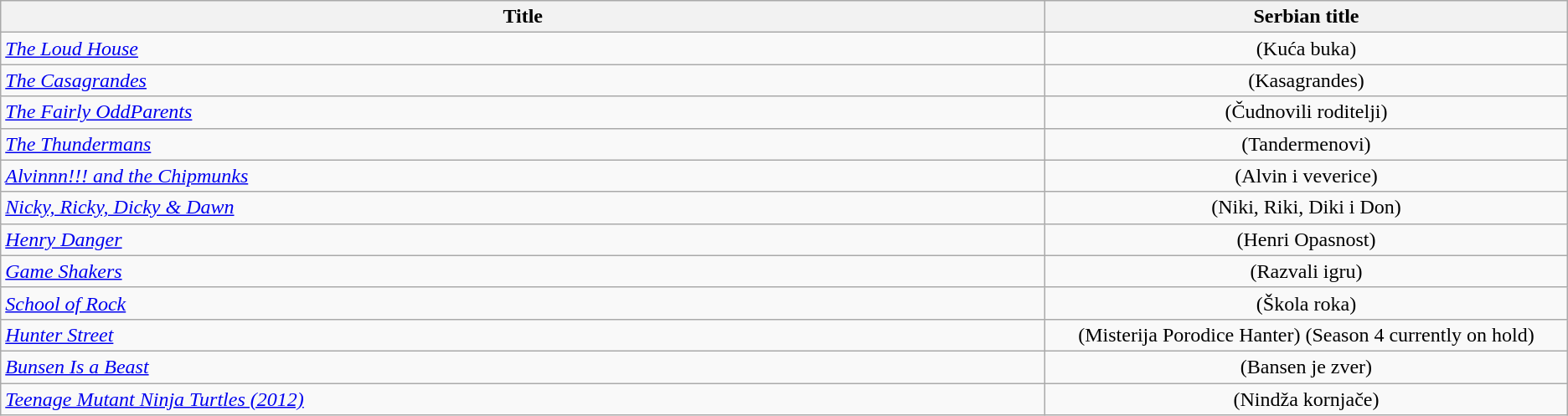<table class="wikitable plainrowheaders sortable" style="text-align: center;">
<tr>
<th scope="col" style="width:20%;">Title</th>
<th scope="col" style="width:10%;">Serbian title</th>
</tr>
<tr>
<td scope="row" style="text-align:left;"><em><a href='#'>The Loud House</a></em></td>
<td>(Kuća buka)</td>
</tr>
<tr>
<td scope="row" style="text-align:left;"><em><a href='#'>The Casagrandes</a></em></td>
<td>(Kasagrandes)</td>
</tr>
<tr>
<td scope="row" style="text-align:left;"><em><a href='#'>The Fairly OddParents</a></em></td>
<td>(Čudnovili roditelji)</td>
</tr>
<tr>
<td scope="row" style="text-align:left;"><em><a href='#'>The Thundermans</a></em></td>
<td>(Tandermenovi)</td>
</tr>
<tr>
<td scope="row" style="text-align:left;"><em><a href='#'>Alvinnn!!! and the Chipmunks</a></em></td>
<td>(Alvin i veverice)</td>
</tr>
<tr>
<td scope="row" style="text-align:left;"><em><a href='#'>Nicky, Ricky, Dicky & Dawn</a></em></td>
<td>(Niki, Riki, Diki i Don)</td>
</tr>
<tr>
<td scope="row" style="text-align:left;"><em><a href='#'>Henry Danger</a></em></td>
<td>(Henri Opasnost)</td>
</tr>
<tr>
<td scope="row" style="text-align:left;"><em><a href='#'>Game Shakers</a></em></td>
<td>(Razvali igru)</td>
</tr>
<tr>
<td scope="row" style="text-align:left;"><em><a href='#'>School of Rock</a></em></td>
<td>(Škola roka)</td>
</tr>
<tr>
<td scope="row" style="text-align:left;"><em><a href='#'>Hunter Street</a></em></td>
<td>(Misterija Porodice Hanter) (Season 4 currently on hold)</td>
</tr>
<tr>
<td scope="row" style="text-align:left;"><em><a href='#'>Bunsen Is a Beast</a></em></td>
<td>(Bansen je zver)</td>
</tr>
<tr>
<td scope="row" style="text-align:left;"><em><a href='#'>Teenage Mutant Ninja Turtles (2012)</a></em></td>
<td>(Nindža kornjače)</td>
</tr>
</table>
